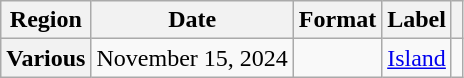<table class="wikitable plainrowheaders">
<tr>
<th scope="col">Region</th>
<th scope="col">Date</th>
<th scope="col">Format</th>
<th scope="col">Label</th>
<th scope="col"></th>
</tr>
<tr>
<th scope="row">Various</th>
<td>November 15, 2024</td>
<td></td>
<td><a href='#'>Island</a></td>
<td align="center"></td>
</tr>
</table>
